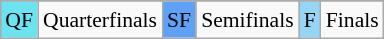<table class="wikitable" style="margin:0.5em auto; font-size:90%; line-height:1.25em;">
<tr>
</tr>
<tr>
<td bgcolor="#6be4f2" align=center>QF</td>
<td>Quarterfinals</td>
<td bgcolor="#5ea2f7" align=center>SF</td>
<td>Semifinals</td>
<td bgcolor="#95d6f7" align=center>F</td>
<td>Finals</td>
</tr>
</table>
